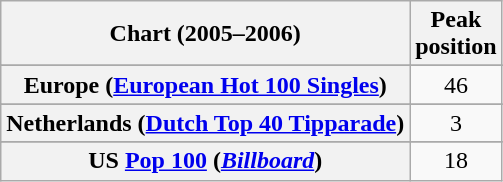<table class="wikitable sortable plainrowheaders" style="text-align:center">
<tr>
<th>Chart (2005–2006)</th>
<th>Peak<br>position</th>
</tr>
<tr>
</tr>
<tr>
</tr>
<tr>
</tr>
<tr>
<th scope="row">Europe (<a href='#'>European Hot 100 Singles</a>)</th>
<td>46</td>
</tr>
<tr>
</tr>
<tr>
</tr>
<tr>
</tr>
<tr>
<th scope="row">Netherlands (<a href='#'>Dutch Top 40 Tipparade</a>)</th>
<td>3</td>
</tr>
<tr>
</tr>
<tr>
</tr>
<tr>
</tr>
<tr>
</tr>
<tr>
</tr>
<tr>
</tr>
<tr>
</tr>
<tr>
</tr>
<tr>
<th scope="row">US <a href='#'>Pop 100</a> (<em><a href='#'>Billboard</a></em>)</th>
<td>18</td>
</tr>
</table>
